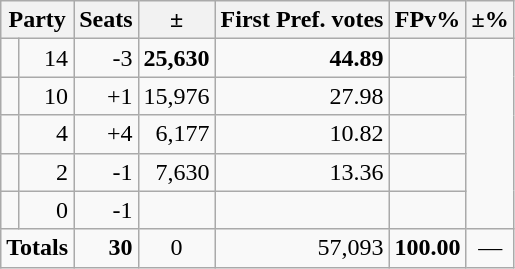<table class=wikitable>
<tr>
<th colspan=2 align=center>Party</th>
<th valign=top>Seats</th>
<th valign=top>±</th>
<th valign=top>First Pref. votes</th>
<th valign=top>FPv%</th>
<th valign=top>±%</th>
</tr>
<tr>
<td></td>
<td align=right>14</td>
<td align=right>-3</td>
<td align=right><strong>25,630</strong></td>
<td align=right><strong>44.89</strong></td>
<td align=right></td>
</tr>
<tr>
<td></td>
<td align=right>10</td>
<td align=right>+1</td>
<td align=right>15,976</td>
<td align=right>27.98</td>
<td align=right></td>
</tr>
<tr>
<td></td>
<td align=right>4</td>
<td align=right>+4</td>
<td align=right>6,177</td>
<td align=right>10.82</td>
<td align=right></td>
</tr>
<tr>
<td></td>
<td align=right>2</td>
<td align=right>-1</td>
<td align=right>7,630</td>
<td align=right>13.36</td>
<td align=right></td>
</tr>
<tr>
<td></td>
<td align=right>0</td>
<td align=right>-1</td>
<td align=right></td>
<td align=right></td>
<td align=right></td>
</tr>
<tr>
<td colspan=2 align=center><strong>Totals</strong></td>
<td align=right><strong>30</strong></td>
<td align=center>0</td>
<td align=right>57,093</td>
<td align=center><strong>100.00</strong></td>
<td align=center>—</td>
</tr>
</table>
